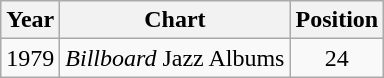<table class="wikitable">
<tr>
<th>Year</th>
<th>Chart</th>
<th>Position</th>
</tr>
<tr>
<td>1979</td>
<td><em>Billboard</em> Jazz Albums</td>
<td align="center">24</td>
</tr>
</table>
